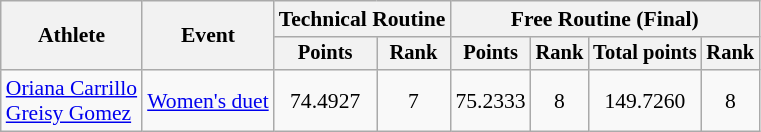<table class=wikitable style="font-size:90%">
<tr>
<th rowspan="2">Athlete</th>
<th rowspan="2">Event</th>
<th colspan="2">Technical Routine</th>
<th colspan="4">Free Routine (Final)</th>
</tr>
<tr style="font-size:95%">
<th>Points</th>
<th>Rank</th>
<th>Points</th>
<th>Rank</th>
<th>Total points</th>
<th>Rank</th>
</tr>
<tr align=center>
<td align=left><a href='#'>Oriana Carrillo</a><br><a href='#'>Greisy Gomez</a></td>
<td align=left><a href='#'>Women's duet</a></td>
<td>74.4927</td>
<td>7</td>
<td>75.2333</td>
<td>8</td>
<td>149.7260</td>
<td>8</td>
</tr>
</table>
